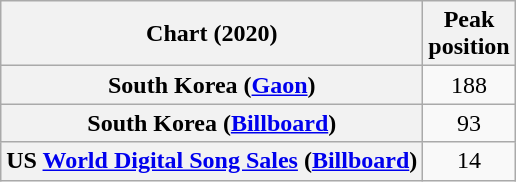<table class="wikitable sortable plainrowheaders" style="text-align:center">
<tr>
<th scope="col">Chart (2020)</th>
<th scope="col">Peak<br>position</th>
</tr>
<tr>
<th scope="row">South Korea (<a href='#'>Gaon</a>)</th>
<td>188</td>
</tr>
<tr>
<th scope="row">South Korea (<a href='#'>Billboard</a>)</th>
<td>93</td>
</tr>
<tr>
<th scope="row">US <a href='#'>World Digital Song Sales</a> (<a href='#'>Billboard</a>)</th>
<td>14</td>
</tr>
</table>
